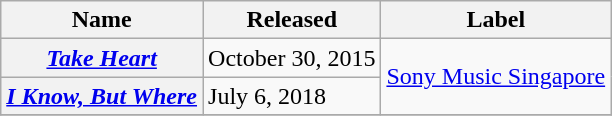<table class="wikitable plainrowheaders">
<tr>
<th scope="col">Name</th>
<th scope="col">Released</th>
<th scope="col">Label</th>
</tr>
<tr>
<th scope="row"><em><a href='#'>Take Heart</a></em></th>
<td>October 30, 2015</td>
<td rowspan="2"><a href='#'>Sony Music Singapore</a></td>
</tr>
<tr>
<th scope="row"><em><a href='#'>I Know, But Where</a></em></th>
<td>July 6, 2018</td>
</tr>
<tr>
</tr>
</table>
